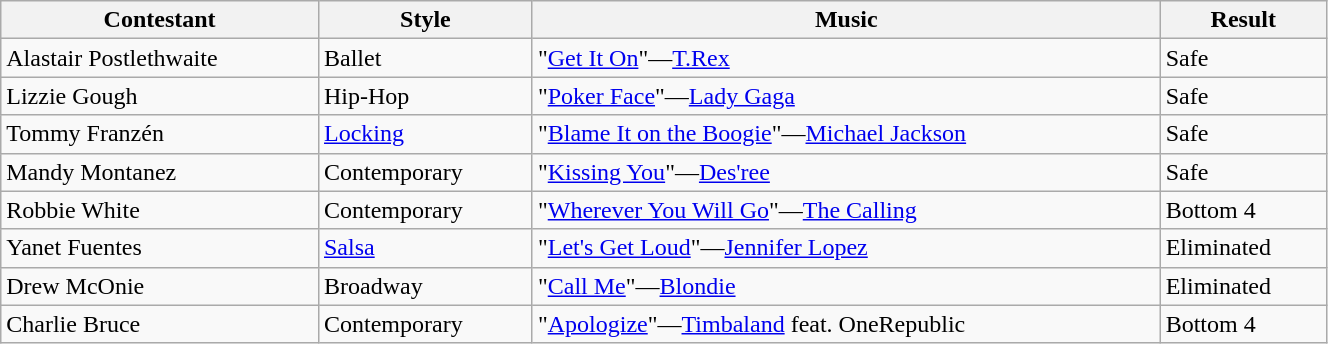<table class="wikitable" style="width:70%;">
<tr>
<th>Contestant</th>
<th>Style</th>
<th>Music</th>
<th>Result</th>
</tr>
<tr>
<td>Alastair Postlethwaite</td>
<td>Ballet</td>
<td>"<a href='#'>Get It On</a>"—<a href='#'>T.Rex</a></td>
<td>Safe</td>
</tr>
<tr>
<td>Lizzie Gough</td>
<td>Hip-Hop</td>
<td>"<a href='#'>Poker Face</a>"—<a href='#'>Lady Gaga</a></td>
<td>Safe</td>
</tr>
<tr>
<td>Tommy Franzén</td>
<td><a href='#'>Locking</a></td>
<td>"<a href='#'>Blame It on the Boogie</a>"—<a href='#'>Michael Jackson</a></td>
<td>Safe</td>
</tr>
<tr>
<td>Mandy Montanez</td>
<td>Contemporary</td>
<td>"<a href='#'>Kissing You</a>"—<a href='#'>Des'ree</a></td>
<td>Safe</td>
</tr>
<tr>
<td>Robbie White</td>
<td>Contemporary</td>
<td>"<a href='#'>Wherever You Will Go</a>"—<a href='#'>The Calling</a></td>
<td>Bottom 4</td>
</tr>
<tr>
<td>Yanet Fuentes</td>
<td><a href='#'>Salsa</a></td>
<td>"<a href='#'>Let's Get Loud</a>"—<a href='#'>Jennifer Lopez</a></td>
<td>Eliminated</td>
</tr>
<tr>
<td>Drew McOnie</td>
<td>Broadway</td>
<td>"<a href='#'>Call Me</a>"—<a href='#'>Blondie</a></td>
<td>Eliminated</td>
</tr>
<tr>
<td>Charlie Bruce</td>
<td>Contemporary</td>
<td>"<a href='#'>Apologize</a>"—<a href='#'>Timbaland</a> feat. OneRepublic</td>
<td>Bottom 4</td>
</tr>
</table>
